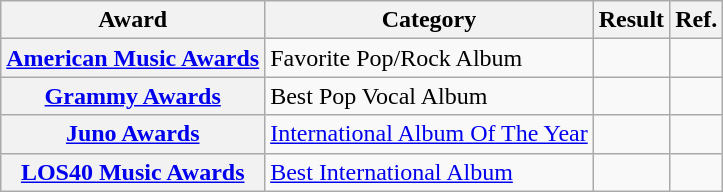<table class="wikitable plainrowheaders">
<tr>
<th>Award</th>
<th>Category</th>
<th>Result</th>
<th>Ref.</th>
</tr>
<tr>
<th><a href='#'>American Music Awards</a></th>
<td>Favorite Pop/Rock Album</td>
<td></td>
<td align="center"></td>
</tr>
<tr>
<th><a href='#'>Grammy Awards</a></th>
<td>Best Pop Vocal Album</td>
<td></td>
<td></td>
</tr>
<tr>
<th><a href='#'>Juno Awards</a></th>
<td><a href='#'>International Album Of The Year</a></td>
<td></td>
<td style="text-align:center;"></td>
</tr>
<tr>
<th><a href='#'>LOS40 Music Awards</a></th>
<td><a href='#'>Best International Album</a></td>
<td></td>
<td align="center"></td>
</tr>
</table>
